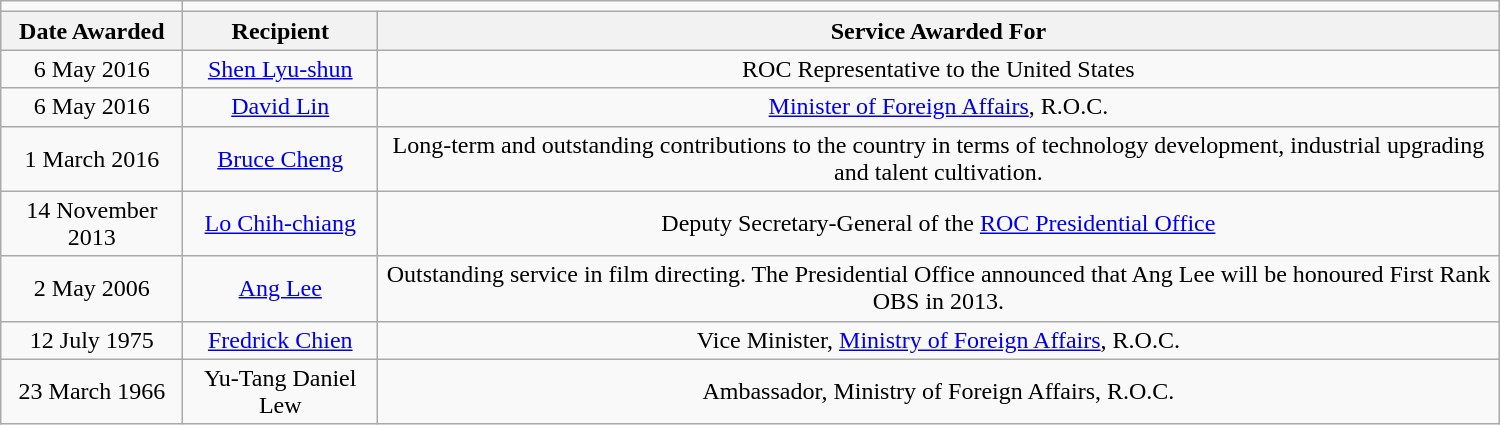<table class="wikitable" | width="1000px" style="margin: 0px">
<tr>
<td></td>
</tr>
<tr>
<th>Date Awarded</th>
<th>Recipient</th>
<th>Service Awarded For</th>
</tr>
<tr align="center">
<td>6 May 2016</td>
<td><a href='#'>Shen Lyu-shun</a></td>
<td>ROC Representative to the United States</td>
</tr>
<tr align="center">
<td>6 May 2016</td>
<td><a href='#'>David Lin</a></td>
<td><a href='#'>Minister of Foreign Affairs</a>, R.O.C.</td>
</tr>
<tr align=center>
<td>1 March 2016</td>
<td><a href='#'>Bruce Cheng</a></td>
<td>Long-term and outstanding contributions to the country in terms of technology development, industrial upgrading and talent cultivation.</td>
</tr>
<tr align="center">
<td>14 November 2013</td>
<td><a href='#'>Lo Chih-chiang</a></td>
<td>Deputy Secretary-General of the <a href='#'>ROC Presidential Office</a></td>
</tr>
<tr align="center">
<td>2 May 2006</td>
<td><a href='#'>Ang Lee</a></td>
<td>Outstanding service in film directing. The Presidential Office announced that Ang Lee will be honoured First Rank OBS in 2013.</td>
</tr>
<tr align=center>
<td>12 July 1975</td>
<td><a href='#'>Fredrick Chien</a></td>
<td>Vice Minister, <a href='#'>Ministry of Foreign Affairs</a>, R.O.C.</td>
</tr>
<tr align=center>
<td>23 March 1966</td>
<td>Yu-Tang Daniel Lew</td>
<td>Ambassador, Ministry of Foreign Affairs, R.O.C.</td>
</tr>
</table>
